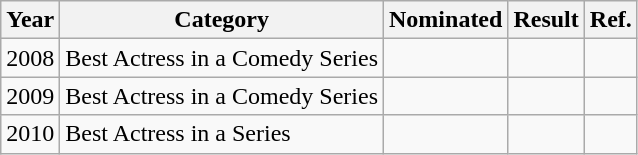<table class="wikitable">
<tr>
<th>Year</th>
<th>Category</th>
<th>Nominated</th>
<th>Result</th>
<th>Ref.</th>
</tr>
<tr>
<td>2008</td>
<td>Best Actress in a Comedy Series</td>
<td></td>
<td></td>
<td></td>
</tr>
<tr>
<td>2009</td>
<td>Best Actress in a Comedy Series</td>
<td></td>
<td></td>
<td></td>
</tr>
<tr>
<td>2010</td>
<td>Best Actress in a Series</td>
<td></td>
<td></td>
<td></td>
</tr>
</table>
